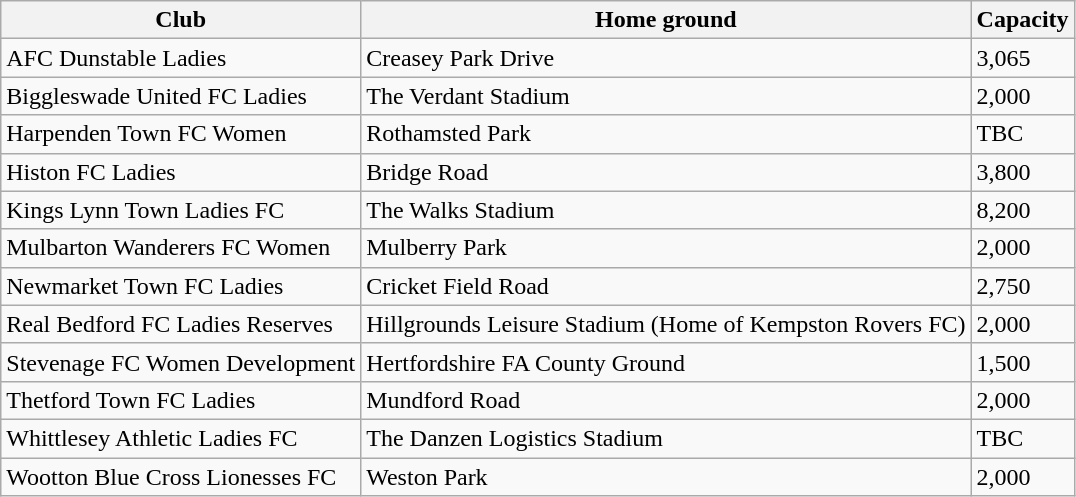<table class="wikitable" border="1">
<tr>
<th>Club</th>
<th>Home ground</th>
<th>Capacity</th>
</tr>
<tr>
<td>AFC Dunstable Ladies</td>
<td>Creasey Park Drive</td>
<td>3,065</td>
</tr>
<tr>
<td>Biggleswade United FC Ladies</td>
<td>The Verdant Stadium</td>
<td>2,000</td>
</tr>
<tr>
<td>Harpenden Town FC Women</td>
<td>Rothamsted Park</td>
<td>TBC</td>
</tr>
<tr>
<td>Histon FC Ladies</td>
<td>Bridge Road</td>
<td>3,800</td>
</tr>
<tr>
<td>Kings Lynn Town Ladies FC</td>
<td>The Walks Stadium</td>
<td>8,200</td>
</tr>
<tr>
<td>Mulbarton Wanderers FC Women</td>
<td>Mulberry Park</td>
<td>2,000</td>
</tr>
<tr>
<td>Newmarket Town FC Ladies</td>
<td>Cricket Field Road</td>
<td>2,750</td>
</tr>
<tr>
<td>Real Bedford FC Ladies Reserves</td>
<td>Hillgrounds Leisure Stadium (Home of Kempston Rovers FC)</td>
<td>2,000</td>
</tr>
<tr>
<td>Stevenage FC Women Development</td>
<td>Hertfordshire FA County Ground</td>
<td>1,500</td>
</tr>
<tr>
<td>Thetford Town FC Ladies</td>
<td>Mundford Road</td>
<td>2,000</td>
</tr>
<tr>
<td>Whittlesey Athletic Ladies FC</td>
<td>The Danzen Logistics Stadium</td>
<td>TBC</td>
</tr>
<tr>
<td>Wootton Blue Cross Lionesses FC</td>
<td>Weston Park</td>
<td>2,000</td>
</tr>
</table>
